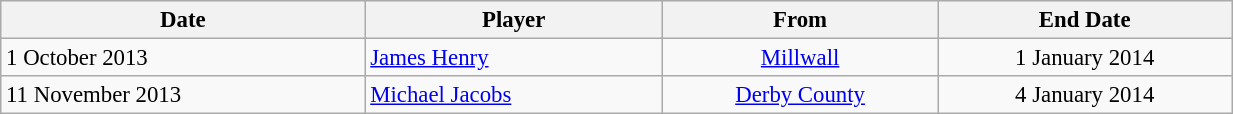<table class="wikitable" style="text-align:center; font-size:95%;width:65%; text-align:left">
<tr>
<th>Date</th>
<th>Player</th>
<th>From</th>
<th>End Date</th>
</tr>
<tr --->
<td>1 October 2013</td>
<td> <a href='#'>James Henry</a></td>
<td style="text-align:center;"><a href='#'>Millwall</a></td>
<td style="text-align:center;">1 January 2014</td>
</tr>
<tr --->
<td>11 November 2013</td>
<td> <a href='#'>Michael Jacobs</a></td>
<td style="text-align:center;"><a href='#'>Derby County</a></td>
<td style="text-align:center;">4 January 2014</td>
</tr>
</table>
